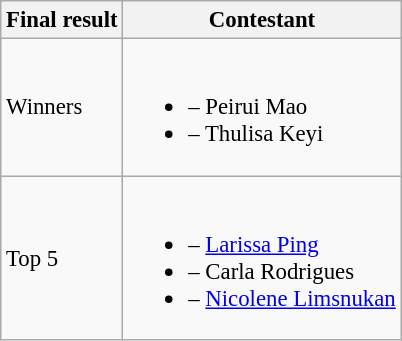<table class="wikitable sortable" style="font-size:95%;">
<tr>
<th>Final result</th>
<th>Contestant</th>
</tr>
<tr>
<td>Winners</td>
<td><br><ul><li> – Peirui Mao</li><li> – Thulisa Keyi</li></ul></td>
</tr>
<tr>
<td>Top 5</td>
<td><br><ul><li> – <a href='#'>Larissa Ping</a></li><li> – Carla Rodrigues</li><li> – <a href='#'>Nicolene Limsnukan</a></li></ul></td>
</tr>
</table>
